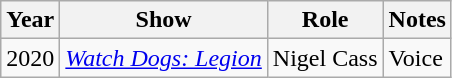<table class="wikitable">
<tr>
<th>Year</th>
<th>Show</th>
<th>Role</th>
<th>Notes</th>
</tr>
<tr>
<td>2020</td>
<td><em><a href='#'>Watch Dogs: Legion</a></em></td>
<td>Nigel Cass</td>
<td>Voice</td>
</tr>
</table>
